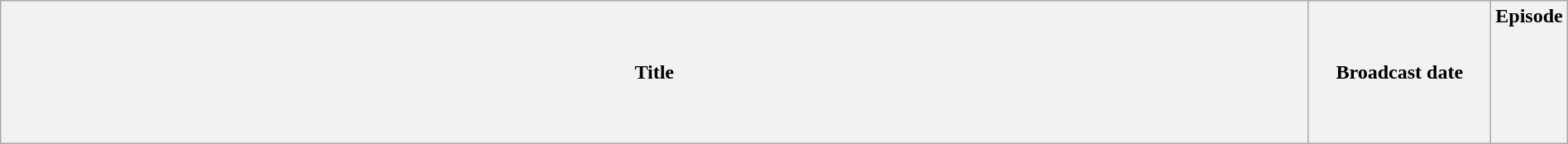<table class="wikitable plainrowheaders" style="width:100%; margin:auto;">
<tr>
<th>Title</th>
<th width="140">Broadcast date</th>
<th width="40">Episode<br><br><br><br><br><br></th>
</tr>
</table>
